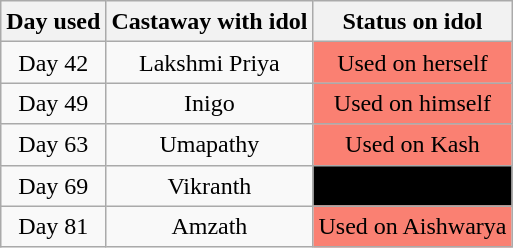<table class="wikitable" style="text-align:center; line-height:20px; width:auto;">
<tr>
<th scope="col">Day used</th>
<th scope="col">Castaway with idol</th>
<th scope="col">Status on idol</th>
</tr>
<tr>
<td>Day 42</td>
<td>Lakshmi Priya</td>
<td style="background:salmon">Used on herself</td>
</tr>
<tr>
<td>Day 49</td>
<td>Inigo</td>
<td style="background:salmon">Used on himself</td>
</tr>
<tr>
<td>Day 63</td>
<td>Umapathy</td>
<td style="background:salmon">Used on Kash</td>
</tr>
<tr>
<td>Day 69</td>
<td>Vikranth</td>
<td style="background:black"></td>
</tr>
<tr>
<td>Day 81</td>
<td>Amzath</td>
<td style="background:salmon">Used on Aishwarya</td>
</tr>
</table>
